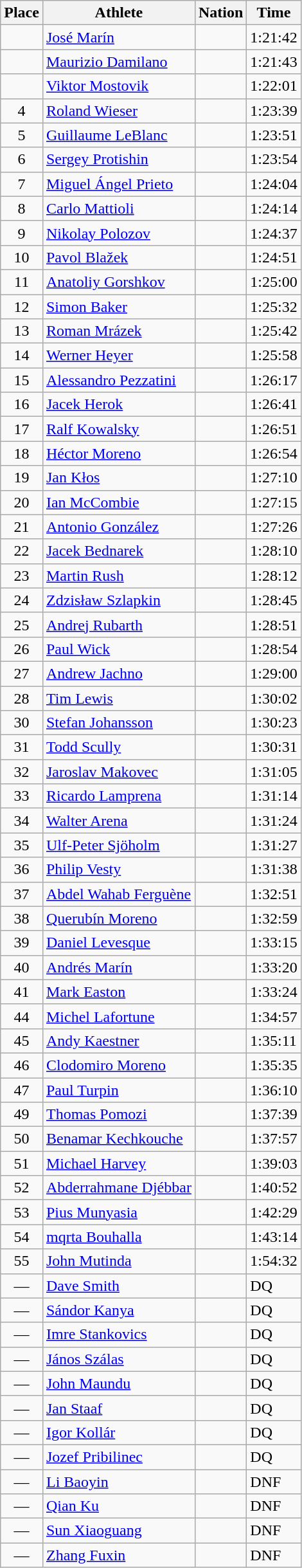<table class=wikitable>
<tr>
<th>Place</th>
<th>Athlete</th>
<th>Nation</th>
<th>Time</th>
</tr>
<tr>
<td align=center></td>
<td><a href='#'>José Marín</a></td>
<td></td>
<td>1:21:42</td>
</tr>
<tr>
<td align=center></td>
<td><a href='#'>Maurizio Damilano</a></td>
<td></td>
<td>1:21:43</td>
</tr>
<tr>
<td align=center></td>
<td><a href='#'>Viktor Mostovik</a></td>
<td></td>
<td>1:22:01</td>
</tr>
<tr>
<td align=center>4</td>
<td><a href='#'>Roland Wieser</a></td>
<td></td>
<td>1:23:39</td>
</tr>
<tr>
<td align=center>5</td>
<td><a href='#'>Guillaume LeBlanc</a></td>
<td></td>
<td>1:23:51</td>
</tr>
<tr>
<td align=center>6</td>
<td><a href='#'>Sergey Protishin</a></td>
<td></td>
<td>1:23:54</td>
</tr>
<tr>
<td align=center>7</td>
<td><a href='#'>Miguel Ángel Prieto</a></td>
<td></td>
<td>1:24:04</td>
</tr>
<tr>
<td align=center>8</td>
<td><a href='#'>Carlo Mattioli</a></td>
<td></td>
<td>1:24:14</td>
</tr>
<tr>
<td align=center>9</td>
<td><a href='#'>Nikolay Polozov</a></td>
<td></td>
<td>1:24:37</td>
</tr>
<tr>
<td align=center>10</td>
<td><a href='#'>Pavol Blažek</a></td>
<td></td>
<td>1:24:51</td>
</tr>
<tr>
<td align=center>11</td>
<td><a href='#'>Anatoliy Gorshkov</a></td>
<td></td>
<td>1:25:00</td>
</tr>
<tr>
<td align=center>12</td>
<td><a href='#'>Simon Baker</a></td>
<td></td>
<td>1:25:32</td>
</tr>
<tr>
<td align=center>13</td>
<td><a href='#'>Roman Mrázek</a></td>
<td></td>
<td>1:25:42</td>
</tr>
<tr>
<td align=center>14</td>
<td><a href='#'>Werner Heyer</a></td>
<td></td>
<td>1:25:58</td>
</tr>
<tr>
<td align=center>15</td>
<td><a href='#'>Alessandro Pezzatini</a></td>
<td></td>
<td>1:26:17</td>
</tr>
<tr>
<td align=center>16</td>
<td><a href='#'>Jacek Herok</a></td>
<td></td>
<td>1:26:41</td>
</tr>
<tr>
<td align=center>17</td>
<td><a href='#'>Ralf Kowalsky</a></td>
<td></td>
<td>1:26:51</td>
</tr>
<tr>
<td align=center>18</td>
<td><a href='#'>Héctor Moreno</a></td>
<td></td>
<td>1:26:54</td>
</tr>
<tr>
<td align=center>19</td>
<td><a href='#'>Jan Kłos</a></td>
<td></td>
<td>1:27:10</td>
</tr>
<tr>
<td align=center>20</td>
<td><a href='#'>Ian McCombie</a></td>
<td></td>
<td>1:27:15</td>
</tr>
<tr>
<td align=center>21</td>
<td><a href='#'>Antonio González</a></td>
<td></td>
<td>1:27:26</td>
</tr>
<tr>
<td align=center>22</td>
<td><a href='#'>Jacek Bednarek</a></td>
<td></td>
<td>1:28:10</td>
</tr>
<tr>
<td align=center>23</td>
<td><a href='#'>Martin Rush</a></td>
<td></td>
<td>1:28:12</td>
</tr>
<tr>
<td align=center>24</td>
<td><a href='#'>Zdzisław Szlapkin</a></td>
<td></td>
<td>1:28:45</td>
</tr>
<tr>
<td align=center>25</td>
<td><a href='#'>Andrej Rubarth</a></td>
<td></td>
<td>1:28:51</td>
</tr>
<tr>
<td align=center>26</td>
<td><a href='#'>Paul Wick</a></td>
<td></td>
<td>1:28:54</td>
</tr>
<tr>
<td align=center>27</td>
<td><a href='#'>Andrew Jachno</a></td>
<td></td>
<td>1:29:00</td>
</tr>
<tr>
<td align=center>28</td>
<td><a href='#'>Tim Lewis</a></td>
<td></td>
<td>1:30:02</td>
</tr>
<tr>
<td align=center>30</td>
<td><a href='#'>Stefan Johansson</a></td>
<td></td>
<td>1:30:23</td>
</tr>
<tr>
<td align=center>31</td>
<td><a href='#'>Todd Scully</a></td>
<td></td>
<td>1:30:31</td>
</tr>
<tr>
<td align=center>32</td>
<td><a href='#'>Jaroslav Makovec</a></td>
<td></td>
<td>1:31:05</td>
</tr>
<tr>
<td align=center>33</td>
<td><a href='#'>Ricardo Lamprena</a></td>
<td></td>
<td>1:31:14</td>
</tr>
<tr>
<td align=center>34</td>
<td><a href='#'>Walter Arena</a></td>
<td></td>
<td>1:31:24</td>
</tr>
<tr>
<td align=center>35</td>
<td><a href='#'>Ulf-Peter Sjöholm</a></td>
<td></td>
<td>1:31:27</td>
</tr>
<tr>
<td align=center>36</td>
<td><a href='#'>Philip Vesty</a></td>
<td></td>
<td>1:31:38</td>
</tr>
<tr>
<td align=center>37</td>
<td><a href='#'>Abdel Wahab Ferguène</a></td>
<td></td>
<td>1:32:51</td>
</tr>
<tr>
<td align=center>38</td>
<td><a href='#'>Querubín Moreno</a></td>
<td></td>
<td>1:32:59</td>
</tr>
<tr>
<td align=center>39</td>
<td><a href='#'>Daniel Levesque</a></td>
<td></td>
<td>1:33:15</td>
</tr>
<tr>
<td align=center>40</td>
<td><a href='#'>Andrés Marín</a></td>
<td></td>
<td>1:33:20</td>
</tr>
<tr>
<td align=center>41</td>
<td><a href='#'>Mark Easton</a></td>
<td></td>
<td>1:33:24</td>
</tr>
<tr>
<td align=center>44</td>
<td><a href='#'>Michel Lafortune</a></td>
<td></td>
<td>1:34:57</td>
</tr>
<tr>
<td align=center>45</td>
<td><a href='#'>Andy Kaestner</a></td>
<td></td>
<td>1:35:11</td>
</tr>
<tr>
<td align=center>46</td>
<td><a href='#'>Clodomiro Moreno</a></td>
<td></td>
<td>1:35:35</td>
</tr>
<tr>
<td align=center>47</td>
<td><a href='#'>Paul Turpin</a></td>
<td></td>
<td>1:36:10</td>
</tr>
<tr>
<td align=center>49</td>
<td><a href='#'>Thomas Pomozi</a></td>
<td></td>
<td>1:37:39</td>
</tr>
<tr>
<td align=center>50</td>
<td><a href='#'>Benamar Kechkouche</a></td>
<td></td>
<td>1:37:57</td>
</tr>
<tr>
<td align=center>51</td>
<td><a href='#'>Michael Harvey</a></td>
<td></td>
<td>1:39:03</td>
</tr>
<tr>
<td align=center>52</td>
<td><a href='#'>Abderrahmane Djébbar</a></td>
<td></td>
<td>1:40:52</td>
</tr>
<tr>
<td align=center>53</td>
<td><a href='#'>Pius Munyasia</a></td>
<td></td>
<td>1:42:29</td>
</tr>
<tr>
<td align=center>54</td>
<td><a href='#'>mqrta Bouhalla</a></td>
<td></td>
<td>1:43:14</td>
</tr>
<tr>
<td align=center>55</td>
<td><a href='#'>John Mutinda</a></td>
<td></td>
<td>1:54:32</td>
</tr>
<tr>
<td align=center>—</td>
<td><a href='#'>Dave Smith</a></td>
<td></td>
<td>DQ</td>
</tr>
<tr>
<td align=center>—</td>
<td><a href='#'>Sándor Kanya</a></td>
<td></td>
<td>DQ</td>
</tr>
<tr>
<td align=center>—</td>
<td><a href='#'>Imre Stankovics</a></td>
<td></td>
<td>DQ</td>
</tr>
<tr>
<td align=center>—</td>
<td><a href='#'>János Szálas</a></td>
<td></td>
<td>DQ</td>
</tr>
<tr>
<td align=center>—</td>
<td><a href='#'>John Maundu</a></td>
<td></td>
<td>DQ</td>
</tr>
<tr>
<td align=center>—</td>
<td><a href='#'>Jan Staaf</a></td>
<td></td>
<td>DQ</td>
</tr>
<tr>
<td align=center>—</td>
<td><a href='#'>Igor Kollár</a></td>
<td></td>
<td>DQ</td>
</tr>
<tr>
<td align=center>—</td>
<td><a href='#'>Jozef Pribilinec</a></td>
<td></td>
<td>DQ</td>
</tr>
<tr>
<td align=center>—</td>
<td><a href='#'>Li Baoyin</a></td>
<td></td>
<td>DNF</td>
</tr>
<tr>
<td align=center>—</td>
<td><a href='#'>Qian Ku</a></td>
<td></td>
<td>DNF</td>
</tr>
<tr>
<td align=center>—</td>
<td><a href='#'>Sun Xiaoguang</a></td>
<td></td>
<td>DNF</td>
</tr>
<tr>
<td align=center>—</td>
<td><a href='#'>Zhang Fuxin</a></td>
<td></td>
<td>DNF</td>
</tr>
</table>
